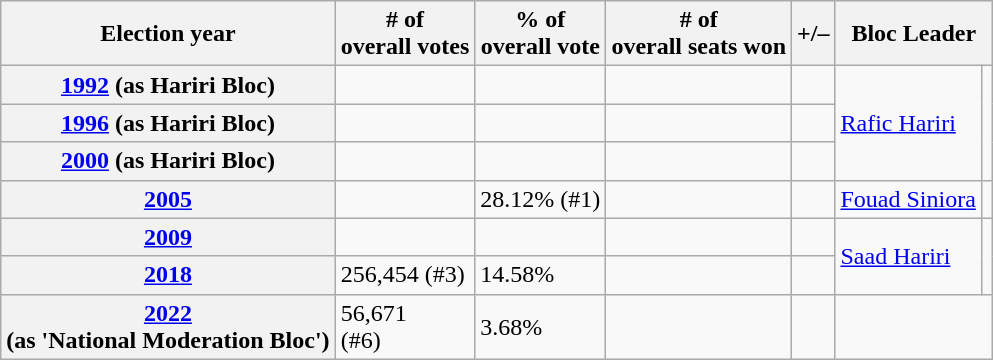<table class="wikitable">
<tr>
<th>Election year</th>
<th># of<br>overall votes</th>
<th>% of<br>overall vote</th>
<th># of<br>overall seats won</th>
<th>+/–</th>
<th colspan="2">Bloc Leader</th>
</tr>
<tr>
<th><a href='#'>1992</a> (as Hariri Bloc)</th>
<td></td>
<td></td>
<td></td>
<td></td>
<td rowspan="3"><a href='#'>Rafic Hariri</a></td>
<td rowspan="3"></td>
</tr>
<tr>
<th><a href='#'>1996</a> (as Hariri Bloc)</th>
<td></td>
<td></td>
<td></td>
<td></td>
</tr>
<tr>
<th><a href='#'>2000</a> (as Hariri Bloc)</th>
<td></td>
<td></td>
<td></td>
<td></td>
</tr>
<tr>
<th><a href='#'>2005</a></th>
<td></td>
<td>28.12% (#1)</td>
<td></td>
<td></td>
<td><a href='#'>Fouad Siniora</a></td>
<td></td>
</tr>
<tr>
<th><a href='#'>2009</a></th>
<td></td>
<td></td>
<td></td>
<td></td>
<td rowspan="2"><a href='#'>Saad Hariri</a></td>
<td rowspan="2"></td>
</tr>
<tr>
<th><a href='#'>2018</a></th>
<td>256,454 (#3)</td>
<td>14.58%</td>
<td></td>
<td></td>
</tr>
<tr>
<th><a href='#'>2022</a><br>(as 'National Moderation Bloc')</th>
<td>56,671<br>(#6)</td>
<td>3.68%</td>
<td></td>
<td></td>
<td colspan="2"></td>
</tr>
</table>
